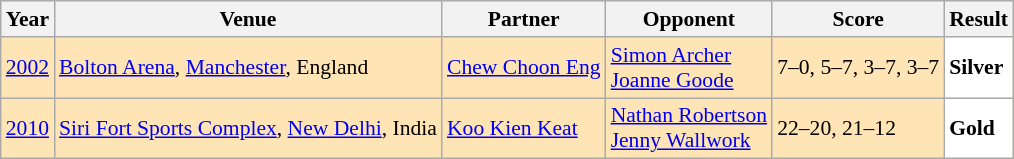<table class="sortable wikitable" style="font-size: 90%;">
<tr>
<th>Year</th>
<th>Venue</th>
<th>Partner</th>
<th>Opponent</th>
<th>Score</th>
<th>Result</th>
</tr>
<tr style="background:#FFE4B5">
<td align="center"><a href='#'>2002</a></td>
<td align="left"><a href='#'>Bolton Arena</a>, <a href='#'>Manchester</a>, England</td>
<td align="left"> <a href='#'>Chew Choon Eng</a></td>
<td align="left"> <a href='#'>Simon Archer</a><br> <a href='#'>Joanne Goode</a></td>
<td align="left">7–0, 5–7, 3–7, 3–7</td>
<td style="text-align:left; background:white"> <strong>Silver</strong></td>
</tr>
<tr style="background:#FFE4B5">
<td align="center"><a href='#'>2010</a></td>
<td align="left"><a href='#'>Siri Fort Sports Complex</a>, <a href='#'>New Delhi</a>, India</td>
<td align="left"> <a href='#'>Koo Kien Keat</a></td>
<td align="left"> <a href='#'>Nathan Robertson</a><br> <a href='#'>Jenny Wallwork</a></td>
<td align="left">22–20, 21–12</td>
<td style="text-align:left; background:white"> <strong>Gold</strong></td>
</tr>
</table>
